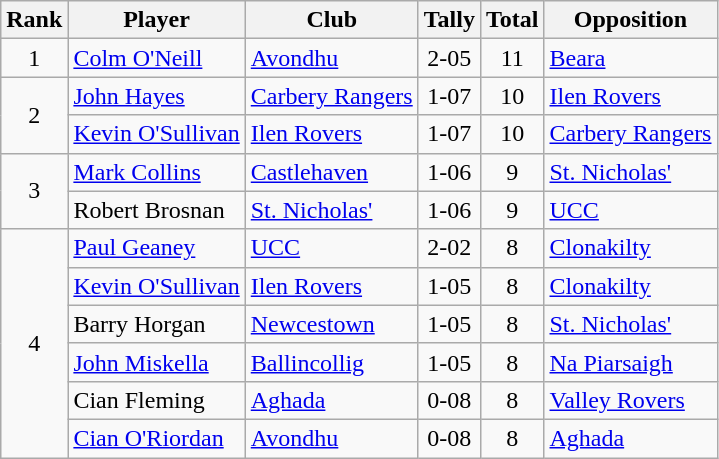<table class="wikitable">
<tr>
<th>Rank</th>
<th>Player</th>
<th>Club</th>
<th>Tally</th>
<th>Total</th>
<th>Opposition</th>
</tr>
<tr>
<td rowspan="1" style="text-align:center;">1</td>
<td><a href='#'>Colm O'Neill</a></td>
<td><a href='#'>Avondhu</a></td>
<td align=center>2-05</td>
<td align=center>11</td>
<td><a href='#'>Beara</a></td>
</tr>
<tr>
<td rowspan="2" style="text-align:center;">2</td>
<td><a href='#'>John Hayes</a></td>
<td><a href='#'>Carbery Rangers</a></td>
<td align=center>1-07</td>
<td align=center>10</td>
<td><a href='#'>Ilen Rovers</a></td>
</tr>
<tr>
<td><a href='#'>Kevin O'Sullivan</a></td>
<td><a href='#'>Ilen Rovers</a></td>
<td align=center>1-07</td>
<td align=center>10</td>
<td><a href='#'>Carbery Rangers</a></td>
</tr>
<tr>
<td rowspan="2" style="text-align:center;">3</td>
<td><a href='#'>Mark Collins</a></td>
<td><a href='#'>Castlehaven</a></td>
<td align=center>1-06</td>
<td align=center>9</td>
<td><a href='#'>St. Nicholas'</a></td>
</tr>
<tr>
<td>Robert Brosnan</td>
<td><a href='#'>St. Nicholas'</a></td>
<td align=center>1-06</td>
<td align=center>9</td>
<td><a href='#'>UCC</a></td>
</tr>
<tr>
<td rowspan="6" style="text-align:center;">4</td>
<td><a href='#'>Paul Geaney</a></td>
<td><a href='#'>UCC</a></td>
<td align=center>2-02</td>
<td align=center>8</td>
<td><a href='#'>Clonakilty</a></td>
</tr>
<tr>
<td><a href='#'>Kevin O'Sullivan</a></td>
<td><a href='#'>Ilen Rovers</a></td>
<td align=center>1-05</td>
<td align=center>8</td>
<td><a href='#'>Clonakilty</a></td>
</tr>
<tr>
<td>Barry Horgan</td>
<td><a href='#'>Newcestown</a></td>
<td align=center>1-05</td>
<td align=center>8</td>
<td><a href='#'>St. Nicholas'</a></td>
</tr>
<tr>
<td><a href='#'>John Miskella</a></td>
<td><a href='#'>Ballincollig</a></td>
<td align=center>1-05</td>
<td align=center>8</td>
<td><a href='#'>Na Piarsaigh</a></td>
</tr>
<tr>
<td>Cian Fleming</td>
<td><a href='#'>Aghada</a></td>
<td align=center>0-08</td>
<td align=center>8</td>
<td><a href='#'>Valley Rovers</a></td>
</tr>
<tr>
<td><a href='#'>Cian O'Riordan</a></td>
<td><a href='#'>Avondhu</a></td>
<td align=center>0-08</td>
<td align=center>8</td>
<td><a href='#'>Aghada</a></td>
</tr>
</table>
